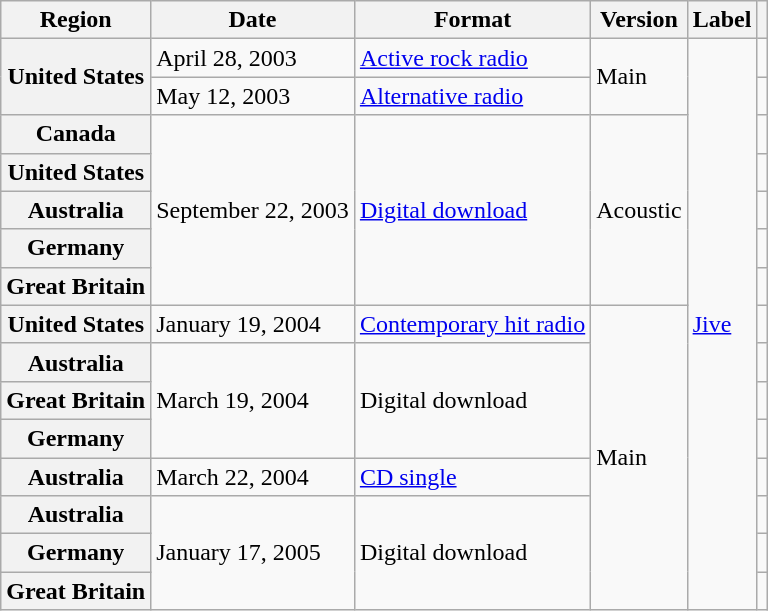<table class="wikitable plainrowheaders">
<tr>
<th scope="col">Region</th>
<th>Date</th>
<th>Format</th>
<th>Version</th>
<th>Label</th>
<th></th>
</tr>
<tr>
<th scope="row" rowspan="2">United States</th>
<td>April 28, 2003</td>
<td><a href='#'>Active rock radio</a></td>
<td rowspan="2">Main</td>
<td rowspan="15"><a href='#'>Jive</a></td>
<td align="center"></td>
</tr>
<tr>
<td>May 12, 2003</td>
<td><a href='#'>Alternative radio</a></td>
<td align="center"></td>
</tr>
<tr>
<th scope="row">Canada</th>
<td rowspan="5">September 22, 2003</td>
<td rowspan="5"><a href='#'>Digital download</a></td>
<td rowspan="5">Acoustic</td>
<td align="center"></td>
</tr>
<tr>
<th scope="row">United States</th>
<td align="center"></td>
</tr>
<tr>
<th scope="row">Australia</th>
<td align="center"></td>
</tr>
<tr>
<th scope="row">Germany</th>
<td align="center"></td>
</tr>
<tr>
<th scope="row">Great Britain</th>
<td align="center"></td>
</tr>
<tr>
<th scope="row">United States</th>
<td>January 19, 2004</td>
<td><a href='#'>Contemporary hit radio</a></td>
<td rowspan="8">Main</td>
<td align="center"></td>
</tr>
<tr>
<th scope="row">Australia</th>
<td rowspan="3">March 19, 2004</td>
<td rowspan="3">Digital download</td>
<td align="center"></td>
</tr>
<tr>
<th scope="row">Great Britain</th>
<td align="center"></td>
</tr>
<tr>
<th scope="row">Germany</th>
<td align="center"></td>
</tr>
<tr>
<th scope="row">Australia</th>
<td>March 22, 2004</td>
<td><a href='#'>CD single</a></td>
<td align="center"></td>
</tr>
<tr>
<th scope="row">Australia</th>
<td rowspan="3">January 17, 2005</td>
<td rowspan="3">Digital download</td>
<td align="center"></td>
</tr>
<tr>
<th scope="row">Germany</th>
<td align="center"></td>
</tr>
<tr>
<th scope="row">Great Britain</th>
<td align="center"></td>
</tr>
</table>
